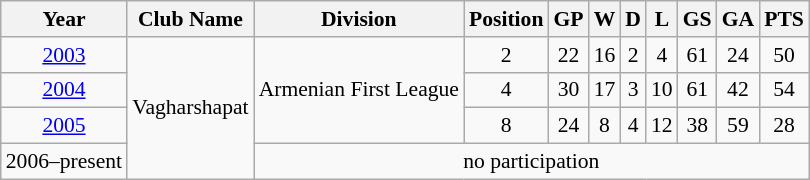<table class="wikitable"  style="font-size:90%; text-align:center;">
<tr>
<th>Year</th>
<th>Club Name</th>
<th>Division</th>
<th>Position</th>
<th>GP</th>
<th>W</th>
<th>D</th>
<th>L</th>
<th>GS</th>
<th>GA</th>
<th>PTS</th>
</tr>
<tr>
<td><a href='#'>2003</a></td>
<td rowspan="4">Vagharshapat</td>
<td rowspan="3">Armenian First League</td>
<td>2</td>
<td>22</td>
<td>16</td>
<td>2</td>
<td>4</td>
<td>61</td>
<td>24</td>
<td>50</td>
</tr>
<tr>
<td><a href='#'>2004</a></td>
<td>4</td>
<td>30</td>
<td>17</td>
<td>3</td>
<td>10</td>
<td>61</td>
<td>42</td>
<td>54</td>
</tr>
<tr>
<td><a href='#'>2005</a></td>
<td>8</td>
<td>24</td>
<td>8</td>
<td>4</td>
<td>12</td>
<td>38</td>
<td>59</td>
<td>28</td>
</tr>
<tr>
<td>2006–present</td>
<td colspan="9">no participation</td>
</tr>
</table>
